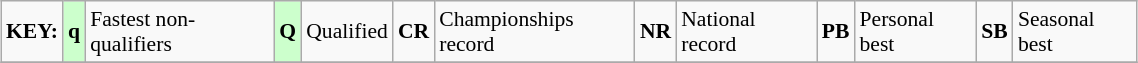<table class="wikitable" style="margin:0.5em auto; font-size:90%;position:relative;" width=60%>
<tr>
<td><strong>KEY:</strong></td>
<td bgcolor=ccffcc align=center><strong>q</strong></td>
<td>Fastest non-qualifiers</td>
<td bgcolor=ccffcc align=center><strong>Q</strong></td>
<td>Qualified</td>
<td align=center><strong>CR</strong></td>
<td>Championships record</td>
<td align=center><strong>NR</strong></td>
<td>National record</td>
<td align=center><strong>PB</strong></td>
<td>Personal best</td>
<td align=center><strong>SB</strong></td>
<td>Seasonal best</td>
</tr>
<tr>
</tr>
</table>
